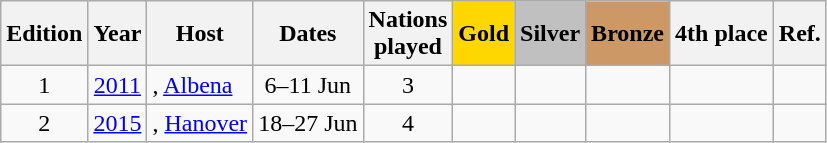<table class=wikitable>
<tr>
<th>Edition</th>
<th>Year</th>
<th>Host</th>
<th>Dates</th>
<th>Nations<br>played</th>
<td bgcolor="gold"><strong>Gold</strong></td>
<td bgcolor="silver"><strong>Silver</strong></td>
<td bgcolor="cc9966"><strong>Bronze</strong></td>
<th>4th place</th>
<th>Ref.</th>
</tr>
<tr align=center>
<td>1</td>
<td><a href='#'>2011</a></td>
<td align=left>, <a href='#'>Albena</a></td>
<td>6–11 Jun</td>
<td>3</td>
<td></td>
<td></td>
<td></td>
<td></td>
<td></td>
</tr>
<tr align=center>
<td>2</td>
<td><a href='#'>2015</a></td>
<td align=left>, <a href='#'>Hanover</a></td>
<td>18–27 Jun</td>
<td>4</td>
<td></td>
<td></td>
<td></td>
<td></td>
<td></td>
</tr>
</table>
